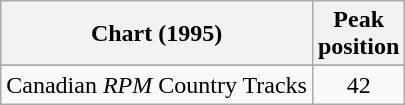<table class="wikitable sortable">
<tr>
<th align="left">Chart (1995)</th>
<th align="center">Peak<br>position</th>
</tr>
<tr>
</tr>
<tr>
<td align="left">Canadian <em>RPM</em> Country Tracks</td>
<td align="center">42</td>
</tr>
</table>
